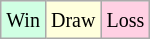<table class="wikitable">
<tr>
<td style="background-color: #d0ffe3;"><small>Win</small></td>
<td style="background-color: #ffffdd;"><small>Draw</small></td>
<td style="background-color: #ffd0e3;"><small>Loss</small></td>
</tr>
</table>
